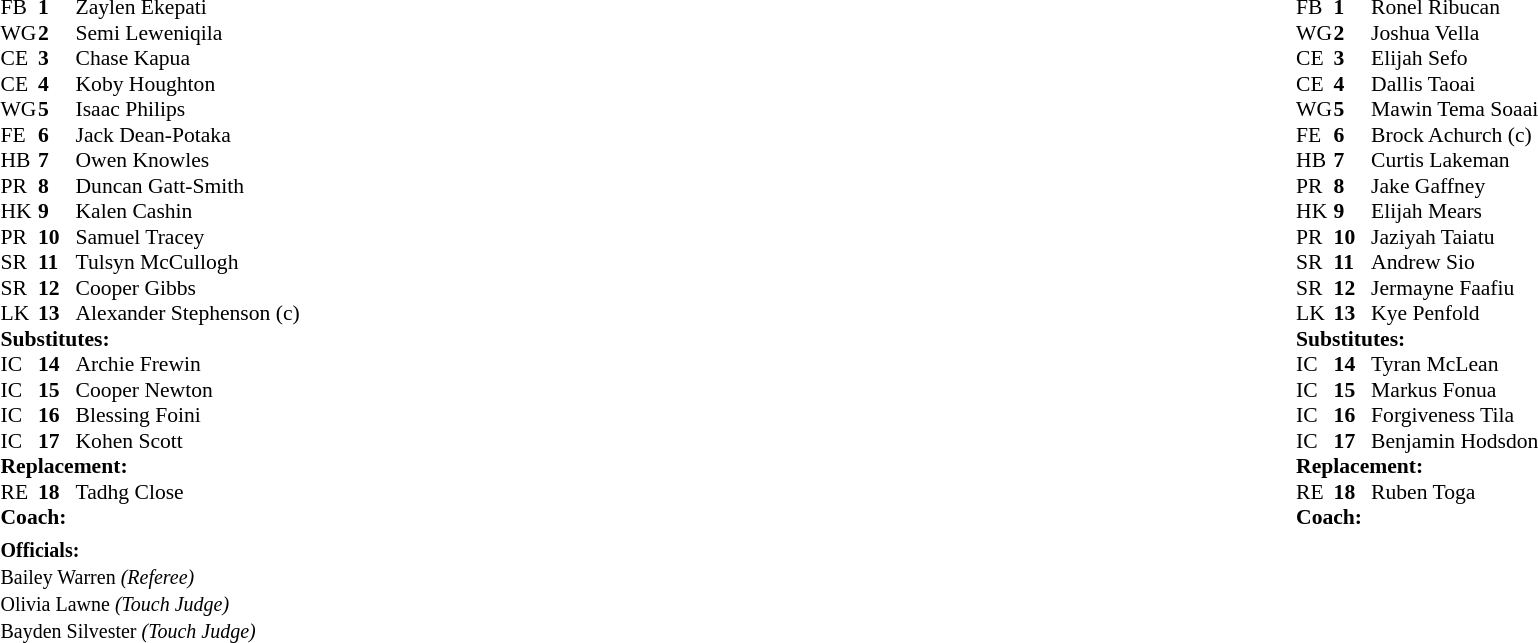<table class="mw-collapsible mw-collapsed" width="100%">
<tr>
<td valign="top" width="50%"><br><table cellspacing="0" cellpadding="0" style="font-size: 90%">
<tr>
<th width="25"></th>
<th width="25"></th>
</tr>
<tr>
<td>FB</td>
<td><strong>1</strong></td>
<td>Zaylen Ekepati</td>
</tr>
<tr>
<td>WG</td>
<td><strong>2</strong></td>
<td>Semi Leweniqila</td>
</tr>
<tr>
<td>CE</td>
<td><strong>3</strong></td>
<td>Chase Kapua</td>
</tr>
<tr>
<td>CE</td>
<td><strong>4</strong></td>
<td>Koby Houghton</td>
</tr>
<tr>
<td>WG</td>
<td><strong>5</strong></td>
<td>Isaac Philips</td>
</tr>
<tr>
<td>FE</td>
<td><strong>6</strong></td>
<td>Jack Dean-Potaka</td>
</tr>
<tr>
<td>HB</td>
<td><strong>7</strong></td>
<td>Owen Knowles</td>
</tr>
<tr>
<td>PR</td>
<td><strong>8</strong></td>
<td>Duncan Gatt-Smith</td>
</tr>
<tr>
<td>HK</td>
<td><strong>9</strong></td>
<td>Kalen Cashin</td>
</tr>
<tr>
<td>PR</td>
<td><strong>10</strong></td>
<td>Samuel Tracey</td>
</tr>
<tr>
<td>SR</td>
<td><strong>11</strong></td>
<td>Tulsyn McCullogh</td>
</tr>
<tr>
<td>SR</td>
<td><strong>12</strong></td>
<td>Cooper Gibbs</td>
</tr>
<tr>
<td>LK</td>
<td><strong>13</strong></td>
<td>Alexander Stephenson (c)</td>
</tr>
<tr>
<td colspan="3"><strong>Substitutes:</strong></td>
</tr>
<tr>
<td>IC</td>
<td><strong>14</strong></td>
<td>Archie Frewin</td>
</tr>
<tr>
<td>IC</td>
<td><strong>15</strong></td>
<td>Cooper Newton</td>
</tr>
<tr>
<td>IC</td>
<td><strong>16</strong></td>
<td>Blessing Foini</td>
</tr>
<tr>
<td>IC</td>
<td><strong>17</strong></td>
<td>Kohen Scott</td>
</tr>
<tr>
<td colspan="3"><strong>Replacement:</strong></td>
</tr>
<tr>
<td>RE</td>
<td><strong>18</strong></td>
<td>Tadhg Close</td>
</tr>
<tr>
<td colspan="3"><strong>Coach:</strong></td>
</tr>
<tr>
<td colspan="4"></td>
</tr>
</table>
</td>
<td valign="top" width="50%"><br><table cellspacing="0" cellpadding="0" align="center" style="font-size: 90%">
<tr>
<th width="25"></th>
<th width="25"></th>
</tr>
<tr>
<td>FB</td>
<td><strong>1</strong></td>
<td>Ronel Ribucan</td>
</tr>
<tr>
<td>WG</td>
<td><strong>2</strong></td>
<td>Joshua Vella</td>
</tr>
<tr>
<td>CE</td>
<td><strong>3</strong></td>
<td>Elijah Sefo</td>
</tr>
<tr>
<td>CE</td>
<td><strong>4</strong></td>
<td>Dallis Taoai</td>
</tr>
<tr>
<td>WG</td>
<td><strong>5</strong></td>
<td>Mawin Tema Soaai</td>
</tr>
<tr>
<td>FE</td>
<td><strong>6</strong></td>
<td>Brock Achurch (c)</td>
</tr>
<tr>
<td>HB</td>
<td><strong>7</strong></td>
<td>Curtis Lakeman</td>
</tr>
<tr>
<td>PR</td>
<td><strong>8</strong></td>
<td>Jake Gaffney</td>
</tr>
<tr>
<td>HK</td>
<td><strong>9</strong></td>
<td>Elijah Mears</td>
</tr>
<tr>
<td>PR</td>
<td><strong>10</strong></td>
<td>Jaziyah Taiatu</td>
</tr>
<tr>
<td>SR</td>
<td><strong>11</strong></td>
<td>Andrew Sio</td>
</tr>
<tr>
<td>SR</td>
<td><strong>12</strong></td>
<td>Jermayne Faafiu</td>
</tr>
<tr>
<td>LK</td>
<td><strong>13</strong></td>
<td>Kye Penfold</td>
</tr>
<tr>
<td colspan="3"><strong>Substitutes:</strong></td>
</tr>
<tr>
<td>IC</td>
<td><strong>14</strong></td>
<td>Tyran McLean</td>
</tr>
<tr>
<td>IC</td>
<td><strong>15</strong></td>
<td>Markus Fonua</td>
</tr>
<tr>
<td>IC</td>
<td><strong>16</strong></td>
<td>Forgiveness Tila</td>
</tr>
<tr>
<td>IC</td>
<td><strong>17</strong></td>
<td>Benjamin Hodsdon</td>
</tr>
<tr>
<td colspan="3"><strong>Replacement:</strong></td>
</tr>
<tr>
<td>RE</td>
<td><strong>18</strong></td>
<td>Ruben Toga</td>
</tr>
<tr>
<td colspan="3"><strong>Coach:</strong></td>
</tr>
<tr>
<td colspan="4"></td>
</tr>
</table>
</td>
</tr>
<tr>
<td><strong><small>Officials:</small></strong><br><small>Bailey Warren <em>(Referee)</em></small><br><small>Olivia Lawne <em>(Touch Judge)</em></small><br><small>Bayden Silvester <em>(Touch Judge)</em></small></td>
<td></td>
</tr>
</table>
